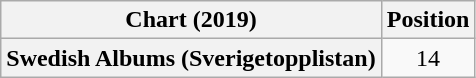<table class="wikitable plainrowheaders" style="text-align:center">
<tr>
<th scope="col">Chart (2019)</th>
<th scope="col">Position</th>
</tr>
<tr>
<th scope="row">Swedish Albums (Sverigetopplistan)</th>
<td>14</td>
</tr>
</table>
